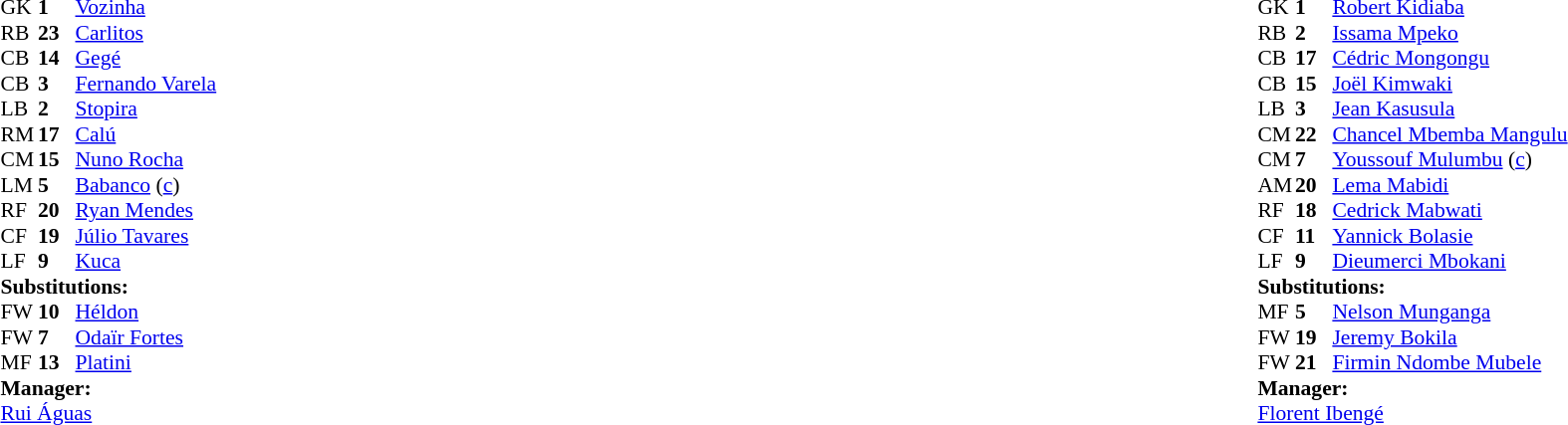<table width="100%">
<tr>
<td valign="top" width="40%"><br><table style="font-size: 90%" cellspacing="0" cellpadding="0">
<tr>
<th width="25"></th>
<th width="25"></th>
</tr>
<tr>
<td>GK</td>
<td><strong>1</strong></td>
<td><a href='#'>Vozinha</a></td>
</tr>
<tr>
<td>RB</td>
<td><strong>23</strong></td>
<td><a href='#'>Carlitos</a></td>
</tr>
<tr>
<td>CB</td>
<td><strong>14</strong></td>
<td><a href='#'>Gegé</a></td>
</tr>
<tr>
<td>CB</td>
<td><strong>3</strong></td>
<td><a href='#'>Fernando Varela</a></td>
</tr>
<tr>
<td>LB</td>
<td><strong>2</strong></td>
<td><a href='#'>Stopira</a></td>
</tr>
<tr>
<td>RM</td>
<td><strong>17</strong></td>
<td><a href='#'>Calú</a></td>
</tr>
<tr>
<td>CM</td>
<td><strong>15</strong></td>
<td><a href='#'>Nuno Rocha</a></td>
</tr>
<tr>
<td>LM</td>
<td><strong>5</strong></td>
<td><a href='#'>Babanco</a> (<a href='#'>c</a>)</td>
</tr>
<tr>
<td>RF</td>
<td><strong>20</strong></td>
<td><a href='#'>Ryan Mendes</a></td>
<td></td>
<td></td>
</tr>
<tr>
<td>CF</td>
<td><strong>19</strong></td>
<td><a href='#'>Júlio Tavares</a></td>
<td></td>
<td></td>
</tr>
<tr>
<td>LF</td>
<td><strong>9</strong></td>
<td><a href='#'>Kuca</a></td>
<td></td>
<td></td>
</tr>
<tr>
<td colspan=3><strong>Substitutions:</strong></td>
</tr>
<tr>
<td>FW</td>
<td><strong>10</strong></td>
<td><a href='#'>Héldon</a></td>
<td></td>
<td></td>
</tr>
<tr>
<td>FW</td>
<td><strong>7</strong></td>
<td><a href='#'>Odaïr Fortes</a></td>
<td></td>
<td></td>
</tr>
<tr>
<td>MF</td>
<td><strong>13</strong></td>
<td><a href='#'>Platini</a></td>
<td></td>
<td></td>
</tr>
<tr>
<td colspan=3><strong>Manager:</strong></td>
</tr>
<tr>
<td colspan=3> <a href='#'>Rui Águas</a></td>
</tr>
</table>
</td>
<td valign="top"></td>
<td valign="top" width="50%"><br><table style="font-size: 90%" cellspacing="0" cellpadding="0" align="center">
<tr>
<th width=25></th>
<th width=25></th>
</tr>
<tr>
<td>GK</td>
<td><strong>1</strong></td>
<td><a href='#'>Robert Kidiaba</a></td>
</tr>
<tr>
<td>RB</td>
<td><strong>2</strong></td>
<td><a href='#'>Issama Mpeko</a></td>
</tr>
<tr>
<td>CB</td>
<td><strong>17</strong></td>
<td><a href='#'>Cédric Mongongu</a></td>
</tr>
<tr>
<td>CB</td>
<td><strong>15</strong></td>
<td><a href='#'>Joël Kimwaki</a></td>
</tr>
<tr>
<td>LB</td>
<td><strong>3</strong></td>
<td><a href='#'>Jean Kasusula</a></td>
</tr>
<tr>
<td>CM</td>
<td><strong>22</strong></td>
<td><a href='#'>Chancel Mbemba Mangulu</a></td>
</tr>
<tr>
<td>CM</td>
<td><strong>7</strong></td>
<td><a href='#'>Youssouf Mulumbu</a> (<a href='#'>c</a>)</td>
<td></td>
<td></td>
</tr>
<tr>
<td>AM</td>
<td><strong>20</strong></td>
<td><a href='#'>Lema Mabidi</a></td>
<td></td>
<td></td>
</tr>
<tr>
<td>RF</td>
<td><strong>18</strong></td>
<td><a href='#'>Cedrick Mabwati</a></td>
</tr>
<tr>
<td>CF</td>
<td><strong>11</strong></td>
<td><a href='#'>Yannick Bolasie</a></td>
<td></td>
<td></td>
</tr>
<tr>
<td>LF</td>
<td><strong>9</strong></td>
<td><a href='#'>Dieumerci Mbokani</a></td>
</tr>
<tr>
<td colspan=3><strong>Substitutions:</strong></td>
</tr>
<tr>
<td>MF</td>
<td><strong>5</strong></td>
<td><a href='#'>Nelson Munganga</a></td>
<td></td>
<td></td>
</tr>
<tr>
<td>FW</td>
<td><strong>19</strong></td>
<td><a href='#'>Jeremy Bokila</a></td>
<td></td>
<td></td>
</tr>
<tr>
<td>FW</td>
<td><strong>21</strong></td>
<td><a href='#'>Firmin Ndombe Mubele</a></td>
<td></td>
<td></td>
</tr>
<tr>
<td colspan=3><strong>Manager:</strong></td>
</tr>
<tr>
<td colspan=3><a href='#'>Florent Ibengé</a></td>
</tr>
</table>
</td>
</tr>
</table>
